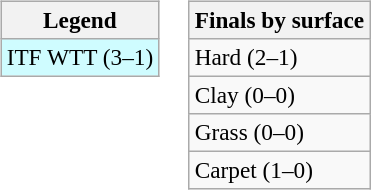<table>
<tr valign=top>
<td><br><table class=wikitable style=font-size:97%>
<tr>
<th>Legend</th>
</tr>
<tr bgcolor=cffcff>
<td>ITF WTT (3–1)</td>
</tr>
</table>
</td>
<td><br><table class=wikitable style=font-size:97%>
<tr>
<th>Finals by surface</th>
</tr>
<tr>
<td>Hard (2–1)</td>
</tr>
<tr>
<td>Clay (0–0)</td>
</tr>
<tr>
<td>Grass (0–0)</td>
</tr>
<tr>
<td>Carpet (1–0)</td>
</tr>
</table>
</td>
</tr>
</table>
